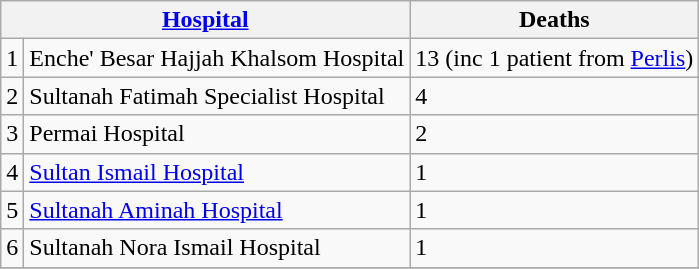<table class="wikitable sortable mw-collapsible mw-collapsed">
<tr>
<th colspan="2"><a href='#'>Hospital</a></th>
<th>Deaths</th>
</tr>
<tr>
<td>1</td>
<td> Enche' Besar Hajjah Khalsom Hospital</td>
<td>13 (inc 1 patient from <a href='#'>Perlis</a>)</td>
</tr>
<tr>
<td>2</td>
<td> Sultanah Fatimah Specialist Hospital</td>
<td>4</td>
</tr>
<tr>
<td>3</td>
<td> Permai Hospital</td>
<td>2</td>
</tr>
<tr>
<td>4</td>
<td> <a href='#'>Sultan Ismail Hospital</a></td>
<td>1</td>
</tr>
<tr>
<td>5</td>
<td> <a href='#'>Sultanah Aminah Hospital</a></td>
<td>1</td>
</tr>
<tr>
<td>6</td>
<td> Sultanah Nora Ismail Hospital</td>
<td>1</td>
</tr>
<tr>
</tr>
</table>
